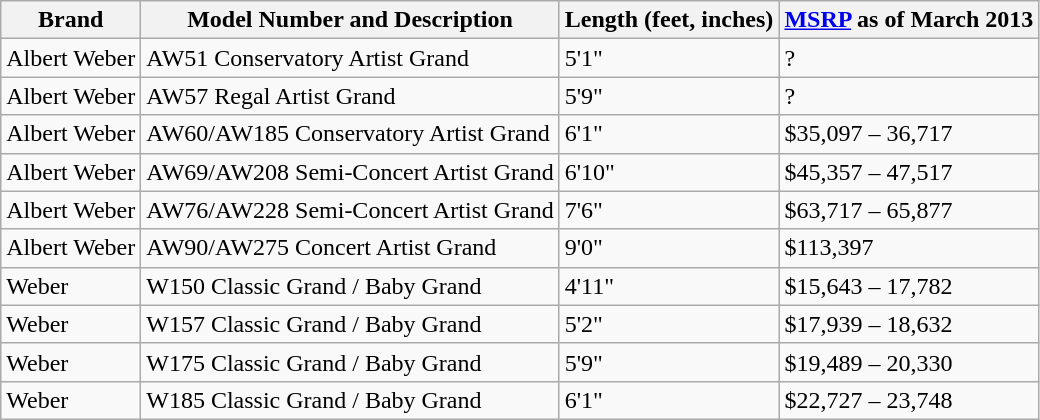<table class="wikitable">
<tr>
<th>Brand</th>
<th>Model Number and Description</th>
<th>Length (feet, inches)</th>
<th><a href='#'>MSRP</a> as of March 2013</th>
</tr>
<tr>
<td>Albert Weber</td>
<td>AW51 Conservatory Artist Grand</td>
<td>5'1"</td>
<td>?</td>
</tr>
<tr>
<td>Albert Weber</td>
<td>AW57 Regal Artist Grand</td>
<td>5'9"</td>
<td>?</td>
</tr>
<tr>
<td>Albert Weber</td>
<td>AW60/AW185 Conservatory Artist Grand</td>
<td>6'1"</td>
<td>$35,097 – 36,717</td>
</tr>
<tr>
<td>Albert Weber</td>
<td>AW69/AW208 Semi-Concert Artist Grand</td>
<td>6'10"</td>
<td>$45,357 – 47,517</td>
</tr>
<tr>
<td>Albert Weber</td>
<td>AW76/AW228 Semi-Concert Artist Grand</td>
<td>7'6"</td>
<td>$63,717 – 65,877</td>
</tr>
<tr>
<td>Albert Weber</td>
<td>AW90/AW275 Concert Artist Grand</td>
<td>9'0"</td>
<td>$113,397</td>
</tr>
<tr>
<td>Weber</td>
<td>W150 Classic Grand / Baby Grand</td>
<td>4'11"</td>
<td>$15,643 – 17,782</td>
</tr>
<tr>
<td>Weber</td>
<td>W157 Classic Grand / Baby Grand</td>
<td>5'2"</td>
<td>$17,939 – 18,632</td>
</tr>
<tr>
<td>Weber</td>
<td>W175 Classic Grand / Baby Grand</td>
<td>5'9"</td>
<td>$19,489 – 20,330</td>
</tr>
<tr>
<td>Weber</td>
<td>W185 Classic Grand / Baby Grand</td>
<td>6'1"</td>
<td>$22,727 – 23,748</td>
</tr>
</table>
